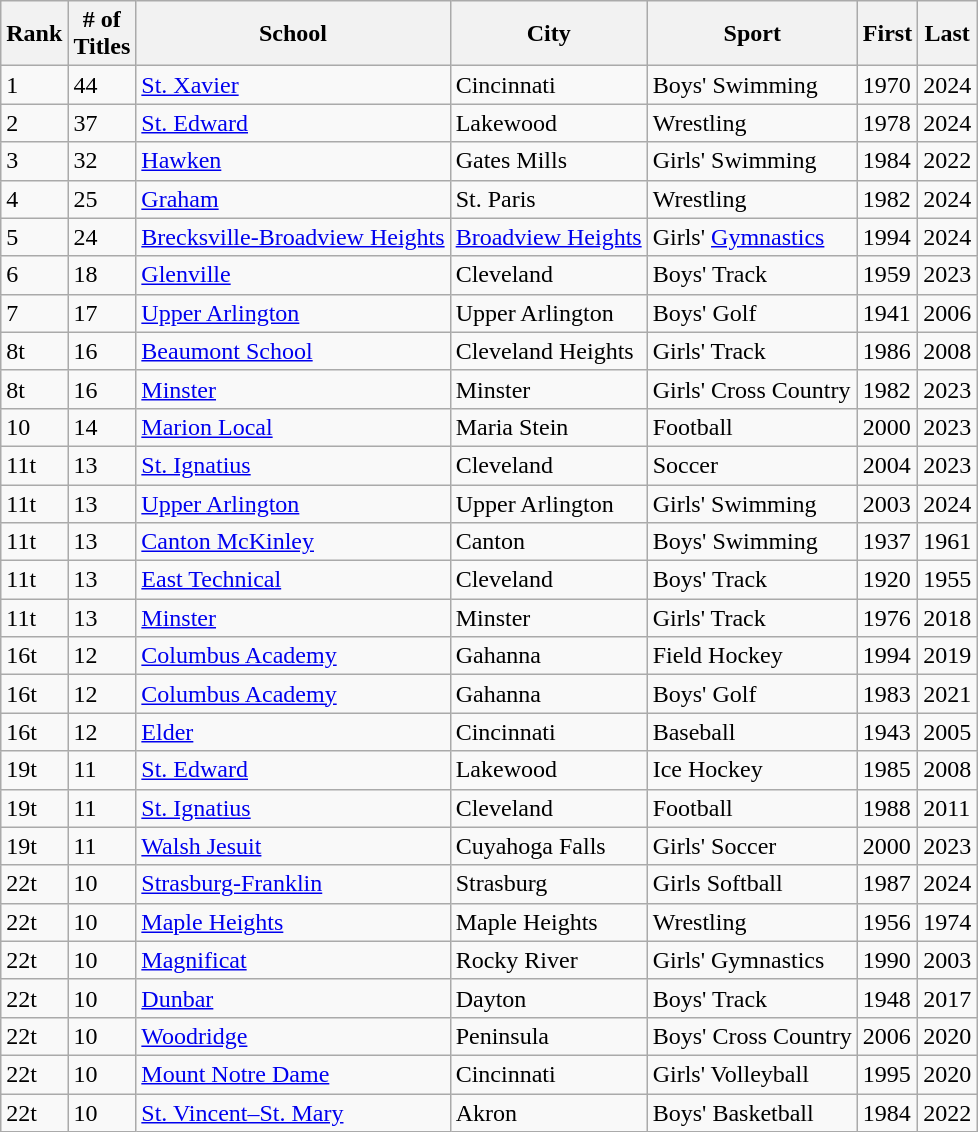<table class="wikitable">
<tr>
<th>Rank</th>
<th># of<br>Titles</th>
<th>School</th>
<th>City</th>
<th>Sport</th>
<th>First</th>
<th>Last</th>
</tr>
<tr>
<td>1</td>
<td>44</td>
<td><a href='#'>St. Xavier</a></td>
<td>Cincinnati</td>
<td>Boys' Swimming</td>
<td>1970</td>
<td>2024</td>
</tr>
<tr>
<td>2</td>
<td>37</td>
<td><a href='#'>St. Edward</a></td>
<td>Lakewood</td>
<td>Wrestling</td>
<td>1978</td>
<td>2024</td>
</tr>
<tr>
<td>3</td>
<td>32</td>
<td><a href='#'>Hawken</a></td>
<td>Gates Mills</td>
<td>Girls' Swimming</td>
<td>1984</td>
<td>2022</td>
</tr>
<tr>
<td>4</td>
<td>25</td>
<td><a href='#'>Graham</a></td>
<td>St. Paris</td>
<td>Wrestling</td>
<td>1982</td>
<td>2024</td>
</tr>
<tr>
<td>5</td>
<td>24</td>
<td><a href='#'>Brecksville-Broadview Heights</a></td>
<td><a href='#'>Broadview Heights</a></td>
<td>Girls' <a href='#'>Gymnastics</a></td>
<td>1994</td>
<td>2024</td>
</tr>
<tr>
<td>6</td>
<td>18</td>
<td><a href='#'>Glenville</a></td>
<td>Cleveland</td>
<td>Boys' Track</td>
<td>1959</td>
<td>2023</td>
</tr>
<tr>
<td>7</td>
<td>17</td>
<td><a href='#'>Upper Arlington</a></td>
<td>Upper Arlington</td>
<td>Boys' Golf</td>
<td>1941</td>
<td>2006</td>
</tr>
<tr>
<td>8t</td>
<td>16</td>
<td><a href='#'>Beaumont School</a></td>
<td>Cleveland Heights</td>
<td>Girls' Track</td>
<td>1986</td>
<td>2008</td>
</tr>
<tr>
<td>8t</td>
<td>16</td>
<td><a href='#'>Minster</a></td>
<td>Minster</td>
<td>Girls' Cross Country</td>
<td>1982</td>
<td>2023</td>
</tr>
<tr>
<td>10</td>
<td>14</td>
<td><a href='#'>Marion Local</a></td>
<td>Maria Stein</td>
<td>Football</td>
<td>2000</td>
<td>2023</td>
</tr>
<tr>
<td>11t</td>
<td>13</td>
<td><a href='#'>St. Ignatius</a></td>
<td>Cleveland</td>
<td>Soccer</td>
<td>2004</td>
<td>2023</td>
</tr>
<tr>
<td>11t</td>
<td>13</td>
<td><a href='#'>Upper Arlington</a></td>
<td>Upper Arlington</td>
<td>Girls' Swimming</td>
<td>2003</td>
<td>2024</td>
</tr>
<tr>
<td>11t</td>
<td>13</td>
<td><a href='#'>Canton McKinley</a></td>
<td>Canton</td>
<td>Boys' Swimming</td>
<td>1937</td>
<td>1961</td>
</tr>
<tr>
<td>11t</td>
<td>13</td>
<td><a href='#'>East Technical</a></td>
<td>Cleveland</td>
<td>Boys' Track</td>
<td>1920</td>
<td>1955</td>
</tr>
<tr>
<td>11t</td>
<td>13</td>
<td><a href='#'>Minster</a></td>
<td>Minster</td>
<td>Girls' Track</td>
<td>1976</td>
<td>2018</td>
</tr>
<tr>
<td>16t</td>
<td>12</td>
<td><a href='#'>Columbus Academy</a></td>
<td>Gahanna</td>
<td>Field Hockey</td>
<td>1994</td>
<td>2019</td>
</tr>
<tr>
<td>16t</td>
<td>12</td>
<td><a href='#'>Columbus Academy</a></td>
<td>Gahanna</td>
<td>Boys' Golf</td>
<td>1983</td>
<td>2021</td>
</tr>
<tr>
<td>16t</td>
<td>12</td>
<td><a href='#'>Elder</a></td>
<td>Cincinnati</td>
<td>Baseball</td>
<td>1943</td>
<td>2005</td>
</tr>
<tr>
<td>19t</td>
<td>11</td>
<td><a href='#'>St. Edward</a></td>
<td>Lakewood</td>
<td>Ice Hockey</td>
<td>1985</td>
<td>2008</td>
</tr>
<tr>
<td>19t</td>
<td>11</td>
<td><a href='#'>St. Ignatius</a></td>
<td>Cleveland</td>
<td>Football</td>
<td>1988</td>
<td>2011</td>
</tr>
<tr>
<td>19t</td>
<td>11</td>
<td><a href='#'>Walsh Jesuit</a></td>
<td>Cuyahoga Falls</td>
<td>Girls' Soccer</td>
<td>2000</td>
<td>2023</td>
</tr>
<tr>
<td>22t</td>
<td>10</td>
<td><a href='#'>Strasburg-Franklin</a></td>
<td>Strasburg</td>
<td>Girls Softball</td>
<td>1987</td>
<td>2024</td>
</tr>
<tr>
<td>22t</td>
<td>10</td>
<td><a href='#'>Maple Heights</a></td>
<td>Maple Heights</td>
<td>Wrestling</td>
<td>1956</td>
<td>1974</td>
</tr>
<tr>
<td>22t</td>
<td>10</td>
<td><a href='#'>Magnificat</a></td>
<td>Rocky River</td>
<td>Girls' Gymnastics</td>
<td>1990</td>
<td>2003</td>
</tr>
<tr>
<td>22t</td>
<td>10</td>
<td><a href='#'>Dunbar</a></td>
<td>Dayton</td>
<td>Boys' Track</td>
<td>1948</td>
<td>2017</td>
</tr>
<tr>
<td>22t</td>
<td>10</td>
<td><a href='#'>Woodridge</a></td>
<td>Peninsula</td>
<td>Boys' Cross Country</td>
<td>2006</td>
<td>2020</td>
</tr>
<tr>
<td>22t</td>
<td>10</td>
<td><a href='#'>Mount Notre Dame</a></td>
<td>Cincinnati</td>
<td>Girls' Volleyball</td>
<td>1995</td>
<td>2020</td>
</tr>
<tr>
<td>22t</td>
<td>10</td>
<td><a href='#'>St. Vincent–St. Mary</a></td>
<td>Akron</td>
<td>Boys' Basketball</td>
<td>1984</td>
<td>2022</td>
</tr>
</table>
